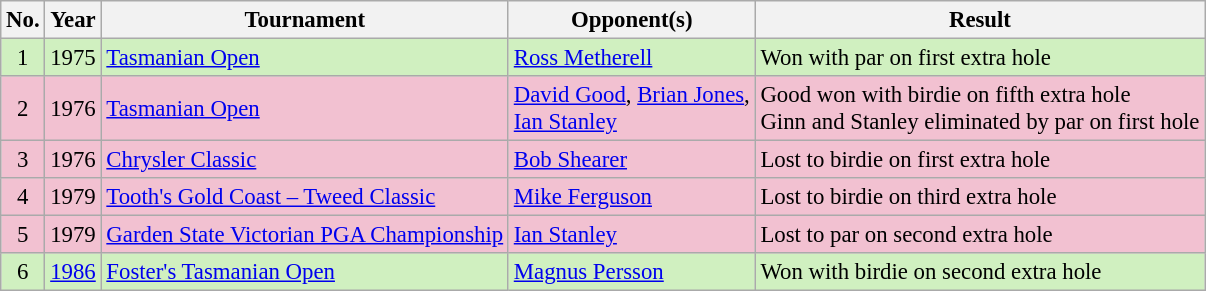<table class="wikitable" style="font-size:95%;">
<tr>
<th>No.</th>
<th>Year</th>
<th>Tournament</th>
<th>Opponent(s)</th>
<th>Result</th>
</tr>
<tr style="background:#D0F0C0;">
<td align=center>1</td>
<td>1975</td>
<td><a href='#'>Tasmanian Open</a></td>
<td> <a href='#'>Ross Metherell</a></td>
<td>Won with par on first extra hole</td>
</tr>
<tr style="background:#F2C1D1;">
<td align=center>2</td>
<td>1976</td>
<td><a href='#'>Tasmanian Open</a></td>
<td> <a href='#'>David Good</a>,  <a href='#'>Brian Jones</a>,<br> <a href='#'>Ian Stanley</a></td>
<td>Good won with birdie on fifth extra hole<br>Ginn and Stanley eliminated by par on first hole</td>
</tr>
<tr style="background:#F2C1D1;">
<td align=center>3</td>
<td>1976</td>
<td><a href='#'>Chrysler Classic</a></td>
<td> <a href='#'>Bob Shearer</a></td>
<td>Lost to birdie on first extra hole</td>
</tr>
<tr style="background:#F2C1D1;">
<td align=center>4</td>
<td>1979</td>
<td><a href='#'>Tooth's Gold Coast – Tweed Classic</a></td>
<td> <a href='#'>Mike Ferguson</a></td>
<td>Lost to birdie on third extra hole</td>
</tr>
<tr style="background:#F2C1D1;">
<td align=center>5</td>
<td>1979</td>
<td><a href='#'>Garden State Victorian PGA Championship</a></td>
<td> <a href='#'>Ian Stanley</a></td>
<td>Lost to par on second extra hole</td>
</tr>
<tr style="background:#D0F0C0;">
<td align=center>6</td>
<td><a href='#'>1986</a></td>
<td><a href='#'>Foster's Tasmanian Open</a></td>
<td> <a href='#'>Magnus Persson</a></td>
<td>Won with birdie on second extra hole</td>
</tr>
</table>
